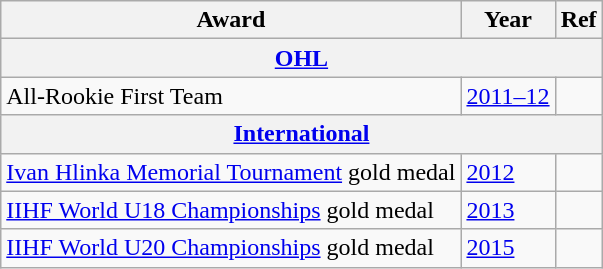<table class="wikitable">
<tr>
<th>Award</th>
<th>Year</th>
<th>Ref</th>
</tr>
<tr>
<th colspan="3"><a href='#'>OHL</a></th>
</tr>
<tr>
<td>All-Rookie First Team</td>
<td><a href='#'>2011–12</a></td>
<td></td>
</tr>
<tr>
<th colspan="3"><a href='#'>International</a></th>
</tr>
<tr>
<td><a href='#'>Ivan Hlinka Memorial Tournament</a> gold medal</td>
<td><a href='#'>2012</a></td>
<td></td>
</tr>
<tr>
<td><a href='#'>IIHF World U18 Championships</a> gold medal</td>
<td><a href='#'>2013</a></td>
<td></td>
</tr>
<tr>
<td><a href='#'>IIHF World U20 Championships</a> gold medal</td>
<td><a href='#'>2015</a></td>
<td></td>
</tr>
</table>
